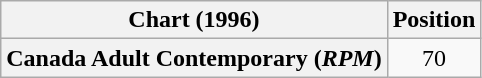<table class="wikitable plainrowheaders" style="text-align:center">
<tr>
<th>Chart (1996)</th>
<th>Position</th>
</tr>
<tr>
<th scope="row">Canada Adult Contemporary (<em>RPM</em>)</th>
<td>70</td>
</tr>
</table>
